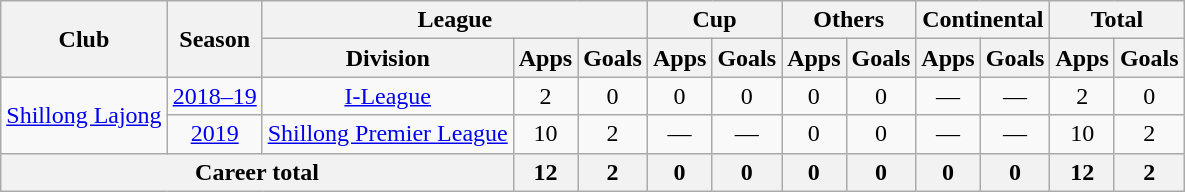<table class="wikitable" style="text-align: center;">
<tr>
<th rowspan="2">Club</th>
<th rowspan="2">Season</th>
<th colspan="3">League</th>
<th colspan="2">Cup</th>
<th colspan="2">Others</th>
<th colspan="2">Continental</th>
<th colspan="2">Total</th>
</tr>
<tr>
<th>Division</th>
<th>Apps</th>
<th>Goals</th>
<th>Apps</th>
<th>Goals</th>
<th>Apps</th>
<th>Goals</th>
<th>Apps</th>
<th>Goals</th>
<th>Apps</th>
<th>Goals</th>
</tr>
<tr>
<td rowspan="2"><a href='#'>Shillong Lajong</a></td>
<td><a href='#'>2018–19</a></td>
<td><a href='#'>I-League</a></td>
<td>2</td>
<td>0</td>
<td>0</td>
<td>0</td>
<td>0</td>
<td>0</td>
<td>—</td>
<td>—</td>
<td>2</td>
<td>0</td>
</tr>
<tr>
<td><a href='#'>2019</a></td>
<td><a href='#'>Shillong Premier League</a></td>
<td>10</td>
<td>2</td>
<td>—</td>
<td>—</td>
<td>0</td>
<td>0</td>
<td>—</td>
<td>—</td>
<td>10</td>
<td>2</td>
</tr>
<tr>
<th colspan="3">Career total</th>
<th>12</th>
<th>2</th>
<th>0</th>
<th>0</th>
<th>0</th>
<th>0</th>
<th>0</th>
<th>0</th>
<th>12</th>
<th>2</th>
</tr>
</table>
